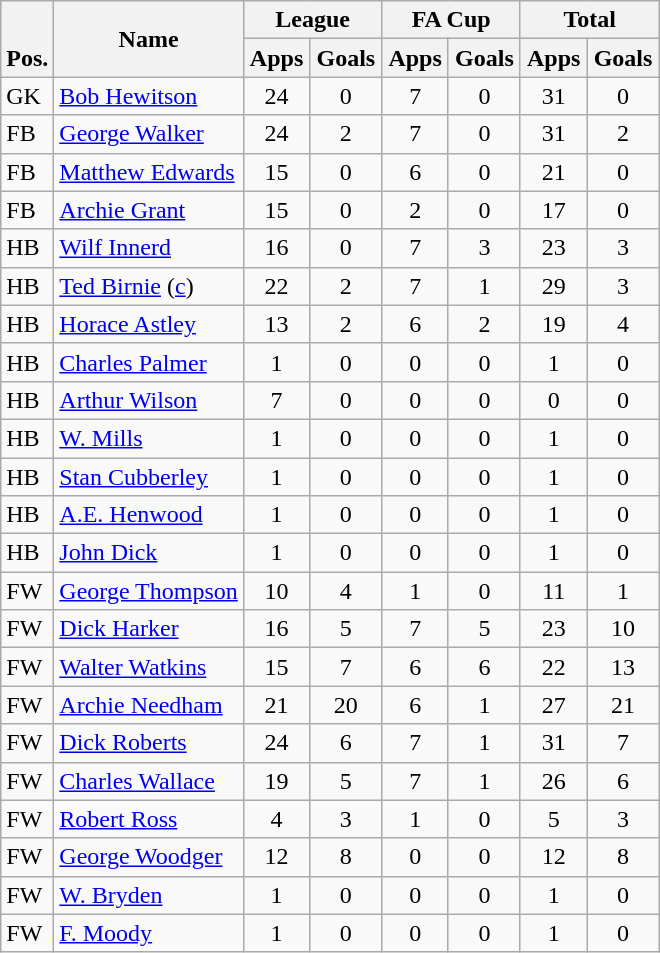<table class="wikitable" style="text-align:center">
<tr>
<th rowspan="2" valign="bottom">Pos.</th>
<th rowspan="2">Name</th>
<th colspan="2" width="85">League</th>
<th colspan="2" width="85">FA Cup</th>
<th colspan="2" width="85">Total</th>
</tr>
<tr>
<th>Apps</th>
<th>Goals</th>
<th>Apps</th>
<th>Goals</th>
<th>Apps</th>
<th>Goals</th>
</tr>
<tr>
<td align="left">GK</td>
<td align="left"> <a href='#'>Bob Hewitson</a></td>
<td>24</td>
<td>0</td>
<td>7</td>
<td>0</td>
<td>31</td>
<td>0</td>
</tr>
<tr>
<td align="left">FB</td>
<td align="left"> <a href='#'>George Walker</a></td>
<td>24</td>
<td>2</td>
<td>7</td>
<td>0</td>
<td>31</td>
<td>2</td>
</tr>
<tr>
<td align="left">FB</td>
<td align="left"> <a href='#'>Matthew Edwards</a></td>
<td>15</td>
<td>0</td>
<td>6</td>
<td>0</td>
<td>21</td>
<td>0</td>
</tr>
<tr>
<td align="left">FB</td>
<td align="left"> <a href='#'>Archie Grant</a></td>
<td>15</td>
<td>0</td>
<td>2</td>
<td>0</td>
<td>17</td>
<td>0</td>
</tr>
<tr>
<td align="left">HB</td>
<td align="left"> <a href='#'>Wilf Innerd</a></td>
<td>16</td>
<td>0</td>
<td>7</td>
<td>3</td>
<td>23</td>
<td>3</td>
</tr>
<tr>
<td align="left">HB</td>
<td align="left"> <a href='#'>Ted Birnie</a> (<a href='#'>c</a>)</td>
<td>22</td>
<td>2</td>
<td>7</td>
<td>1</td>
<td>29</td>
<td>3</td>
</tr>
<tr>
<td align="left">HB</td>
<td align="left"> <a href='#'>Horace Astley</a></td>
<td>13</td>
<td>2</td>
<td>6</td>
<td>2</td>
<td>19</td>
<td>4</td>
</tr>
<tr>
<td align="left">HB</td>
<td align="left"> <a href='#'>Charles Palmer</a></td>
<td>1</td>
<td>0</td>
<td>0</td>
<td>0</td>
<td>1</td>
<td>0</td>
</tr>
<tr>
<td align="left">HB</td>
<td align="left"> <a href='#'>Arthur Wilson</a></td>
<td>7</td>
<td>0</td>
<td>0</td>
<td>0</td>
<td>0</td>
<td>0</td>
</tr>
<tr>
<td align="left">HB</td>
<td align="left"> <a href='#'>W. Mills</a></td>
<td>1</td>
<td>0</td>
<td>0</td>
<td>0</td>
<td>1</td>
<td>0</td>
</tr>
<tr>
<td align="left">HB</td>
<td align="left"> <a href='#'>Stan Cubberley</a></td>
<td>1</td>
<td>0</td>
<td>0</td>
<td>0</td>
<td>1</td>
<td>0</td>
</tr>
<tr>
<td align="left">HB</td>
<td align="left"> <a href='#'>A.E. Henwood</a></td>
<td>1</td>
<td>0</td>
<td>0</td>
<td>0</td>
<td>1</td>
<td>0</td>
</tr>
<tr>
<td align="left">HB</td>
<td align="left"> <a href='#'>John Dick</a></td>
<td>1</td>
<td>0</td>
<td>0</td>
<td>0</td>
<td>1</td>
<td>0</td>
</tr>
<tr>
<td align="left">FW</td>
<td align="left"> <a href='#'>George Thompson</a></td>
<td>10</td>
<td>4</td>
<td>1</td>
<td>0</td>
<td>11</td>
<td>1</td>
</tr>
<tr>
<td align="left">FW</td>
<td align="left"> <a href='#'>Dick Harker</a></td>
<td>16</td>
<td>5</td>
<td>7</td>
<td>5</td>
<td>23</td>
<td>10</td>
</tr>
<tr>
<td align="left">FW</td>
<td align="left"> <a href='#'>Walter Watkins</a></td>
<td>15</td>
<td>7</td>
<td>6</td>
<td>6</td>
<td>22</td>
<td>13</td>
</tr>
<tr>
<td align="left">FW</td>
<td align="left"> <a href='#'>Archie Needham</a></td>
<td>21</td>
<td>20</td>
<td>6</td>
<td>1</td>
<td>27</td>
<td>21</td>
</tr>
<tr>
<td align="left">FW</td>
<td align="left"> <a href='#'>Dick Roberts</a></td>
<td>24</td>
<td>6</td>
<td>7</td>
<td>1</td>
<td>31</td>
<td>7</td>
</tr>
<tr>
<td align="left">FW</td>
<td align="left"> <a href='#'>Charles Wallace</a></td>
<td>19</td>
<td>5</td>
<td>7</td>
<td>1</td>
<td>26</td>
<td>6</td>
</tr>
<tr>
<td align="left">FW</td>
<td align="left"> <a href='#'>Robert Ross</a></td>
<td>4</td>
<td>3</td>
<td>1</td>
<td>0</td>
<td>5</td>
<td>3</td>
</tr>
<tr>
<td align="left">FW</td>
<td align="left"> <a href='#'>George Woodger</a></td>
<td>12</td>
<td>8</td>
<td>0</td>
<td>0</td>
<td>12</td>
<td>8</td>
</tr>
<tr>
<td align="left">FW</td>
<td align="left"> <a href='#'>W. Bryden</a></td>
<td>1</td>
<td>0</td>
<td>0</td>
<td>0</td>
<td>1</td>
<td>0</td>
</tr>
<tr>
<td align="left">FW</td>
<td align="left"> <a href='#'>F. Moody</a></td>
<td>1</td>
<td>0</td>
<td>0</td>
<td>0</td>
<td>1</td>
<td>0</td>
</tr>
</table>
